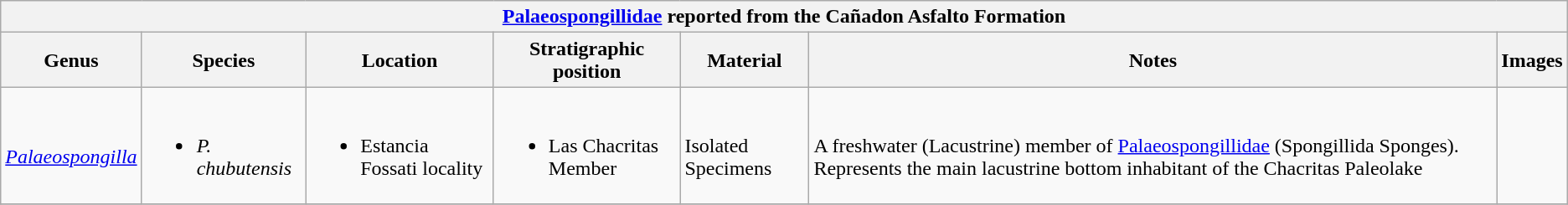<table class="wikitable sortable">
<tr>
<th colspan="7" align="center"><strong><a href='#'>Palaeospongillidae</a> reported from the Cañadon Asfalto Formation</strong></th>
</tr>
<tr>
<th>Genus</th>
<th>Species</th>
<th>Location</th>
<th>Stratigraphic position</th>
<th>Material</th>
<th>Notes</th>
<th>Images</th>
</tr>
<tr>
<td><br><em><a href='#'>Palaeospongilla</a></em></td>
<td><br><ul><li><em>P. chubutensis</em></li></ul></td>
<td><br><ul><li>Estancia Fossati locality</li></ul></td>
<td><br><ul><li>Las Chacritas Member</li></ul></td>
<td><br>Isolated Specimens</td>
<td><br>A freshwater (Lacustrine) member of <a href='#'>Palaeospongillidae</a> (Spongillida Sponges). Represents the main lacustrine bottom inhabitant of the Chacritas Paleolake</td>
<td><br></td>
</tr>
<tr>
</tr>
</table>
